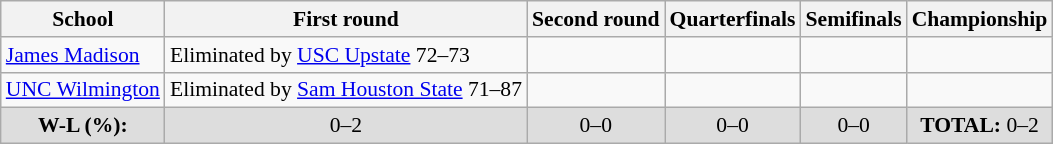<table class="sortable wikitable" style="white-space:nowrap; font-size:90%;">
<tr>
<th>School</th>
<th>First round</th>
<th>Second round</th>
<th>Quarterfinals</th>
<th>Semifinals</th>
<th>Championship</th>
</tr>
<tr>
<td><a href='#'>James Madison</a></td>
<td>Eliminated by <a href='#'>USC Upstate</a> 72–73</td>
<td></td>
<td></td>
<td></td>
<td></td>
</tr>
<tr>
<td><a href='#'>UNC Wilmington</a></td>
<td>Eliminated by <a href='#'>Sam Houston State</a> 71–87</td>
<td></td>
<td></td>
<td></td>
<td></td>
</tr>
<tr class="sortbottom"  style="text-align:center; background:#ddd;">
<td><strong>W-L (%):</strong></td>
<td>0–2 </td>
<td>0–0 </td>
<td>0–0 </td>
<td>0–0 </td>
<td><strong>TOTAL:</strong> 0–2 </td>
</tr>
</table>
